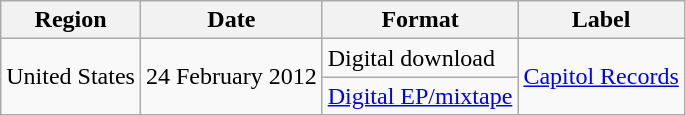<table class=wikitable>
<tr>
<th>Region</th>
<th>Date</th>
<th>Format</th>
<th>Label</th>
</tr>
<tr>
<td rowspan=2>United States</td>
<td rowspan=2>24 February 2012</td>
<td>Digital download</td>
<td rowspan=2><a href='#'>Capitol Records</a></td>
</tr>
<tr>
<td><a href='#'>Digital EP/mixtape</a></td>
</tr>
</table>
